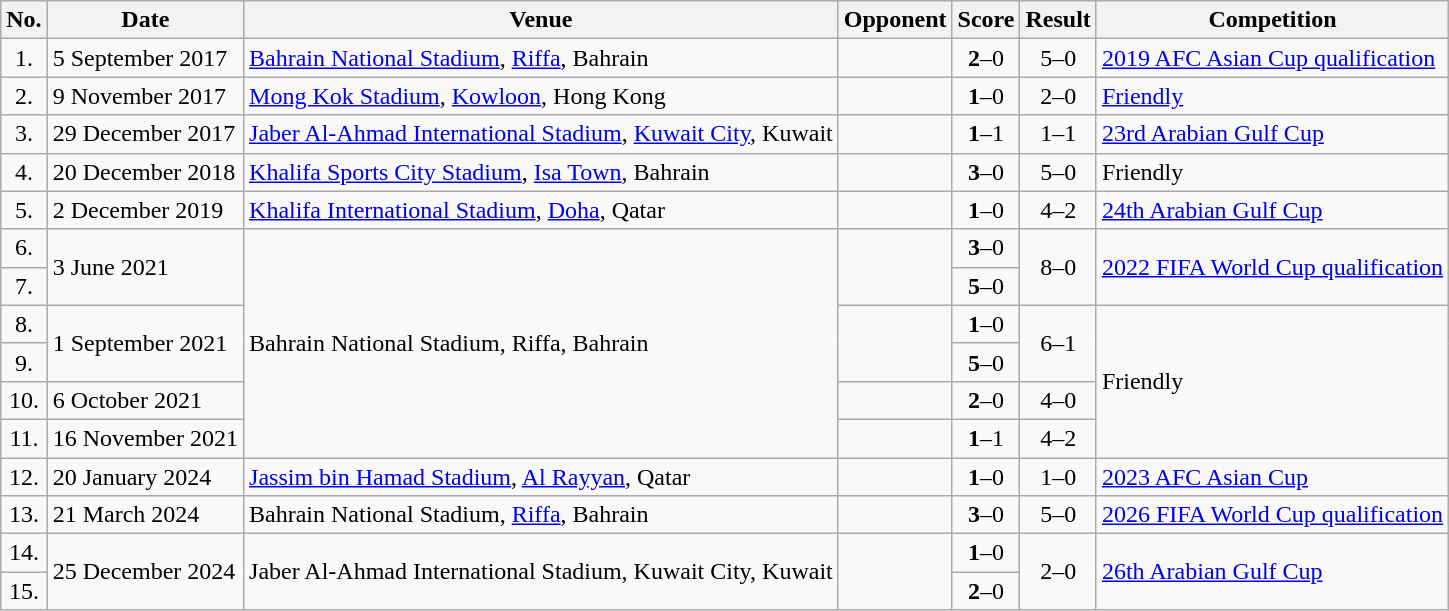<table class="wikitable plainrowheaders">
<tr>
<th>No.</th>
<th>Date</th>
<th>Venue</th>
<th>Opponent</th>
<th>Score</th>
<th>Result</th>
<th>Competition</th>
</tr>
<tr>
<td align=center>1.</td>
<td>5 September 2017</td>
<td><a href='#'>Bahrain National Stadium</a>, <a href='#'>Riffa</a>, Bahrain</td>
<td></td>
<td align=center><strong>2</strong>–0</td>
<td align="center">5–0</td>
<td><a href='#'>2019 AFC Asian Cup qualification</a></td>
</tr>
<tr>
<td align=center>2.</td>
<td>9 November 2017</td>
<td><a href='#'>Mong Kok Stadium</a>, <a href='#'>Kowloon</a>, Hong Kong</td>
<td></td>
<td align=center><strong>1</strong>–0</td>
<td align="center">2–0</td>
<td><a href='#'>Friendly</a></td>
</tr>
<tr>
<td align=center>3.</td>
<td>29 December 2017</td>
<td><a href='#'>Jaber Al-Ahmad International Stadium</a>, <a href='#'>Kuwait City</a>, Kuwait</td>
<td></td>
<td align=center><strong>1</strong>–1</td>
<td align="center">1–1</td>
<td><a href='#'>23rd Arabian Gulf Cup</a></td>
</tr>
<tr>
<td align=center>4.</td>
<td>20 December 2018</td>
<td><a href='#'>Khalifa Sports City Stadium</a>, <a href='#'>Isa Town</a>, Bahrain</td>
<td></td>
<td align=center><strong>3</strong>–0</td>
<td align="center">5–0</td>
<td>Friendly</td>
</tr>
<tr>
<td align=center>5.</td>
<td>2 December 2019</td>
<td><a href='#'>Khalifa International Stadium</a>, <a href='#'>Doha</a>, Qatar</td>
<td></td>
<td align=center><strong>1</strong>–0</td>
<td align="center">4–2</td>
<td><a href='#'>24th Arabian Gulf Cup</a></td>
</tr>
<tr>
<td align=center>6.</td>
<td rowspan=2>3 June 2021</td>
<td rowspan=6>Bahrain National Stadium, Riffa, Bahrain</td>
<td rowspan=2></td>
<td align=center><strong>3</strong>–0</td>
<td rowspan=2 align="center">8–0</td>
<td rowspan=2><a href='#'>2022 FIFA World Cup qualification</a></td>
</tr>
<tr>
<td align=center>7.</td>
<td align=center><strong>5</strong>–0</td>
</tr>
<tr>
<td align=center>8.</td>
<td rowspan=2>1 September 2021</td>
<td rowspan=2></td>
<td align=center><strong>1</strong>–0</td>
<td rowspan=2 align="center">6–1</td>
<td rowspan=4>Friendly</td>
</tr>
<tr>
<td align=center>9.</td>
<td align=center><strong>5</strong>–0</td>
</tr>
<tr>
<td align=center>10.</td>
<td>6 October 2021</td>
<td></td>
<td align=center><strong>2</strong>–0</td>
<td align="center">4–0</td>
</tr>
<tr>
<td align=center>11.</td>
<td>16 November 2021</td>
<td></td>
<td align=center><strong>1</strong>–1</td>
<td align="center">4–2</td>
</tr>
<tr>
<td align=center>12.</td>
<td>20 January 2024</td>
<td><a href='#'>Jassim bin Hamad Stadium</a>, <a href='#'>Al Rayyan</a>, Qatar</td>
<td></td>
<td align=center><strong>1</strong>–0</td>
<td align="center">1–0</td>
<td><a href='#'>2023 AFC Asian Cup</a></td>
</tr>
<tr>
<td align=center>13.</td>
<td>21 March 2024</td>
<td>Bahrain National Stadium, <a href='#'>Riffa</a>, Bahrain</td>
<td></td>
<td align=center><strong>3</strong>–0</td>
<td align=center>5–0</td>
<td><a href='#'>2026 FIFA World Cup qualification</a></td>
</tr>
<tr>
<td align=center>14.</td>
<td rowspan=2>25 December 2024</td>
<td rowspan=2>Jaber Al-Ahmad International Stadium, Kuwait City, Kuwait</td>
<td rowspan=2></td>
<td align=center><strong>1</strong>–0</td>
<td rowspan=2 align=center>2–0</td>
<td rowspan=2><a href='#'>26th Arabian Gulf Cup</a></td>
</tr>
<tr>
<td align=center>15.</td>
<td align=center><strong>2</strong>–0</td>
</tr>
</table>
